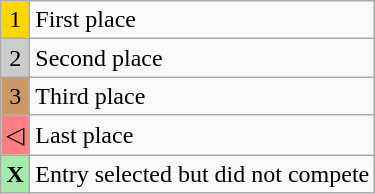<table class="wikitable">
<tr>
<td style="background-color:#FFD700; text-align:center;">1</td>
<td>First place</td>
</tr>
<tr>
<td style="background-color:#CCC; text-align:center;">2</td>
<td>Second place</td>
</tr>
<tr>
<td style="background-color:#C96; text-align:center;">3</td>
<td>Third place</td>
</tr>
<tr>
<td style="background-color:#FE8080; text-align:center;">◁</td>
<td>Last place</td>
</tr>
<tr>
<td style="background-color:#A4EAA9; text-align:center;"><strong>X</strong></td>
<td>Entry selected but did not compete<br></td>
</tr>
</table>
